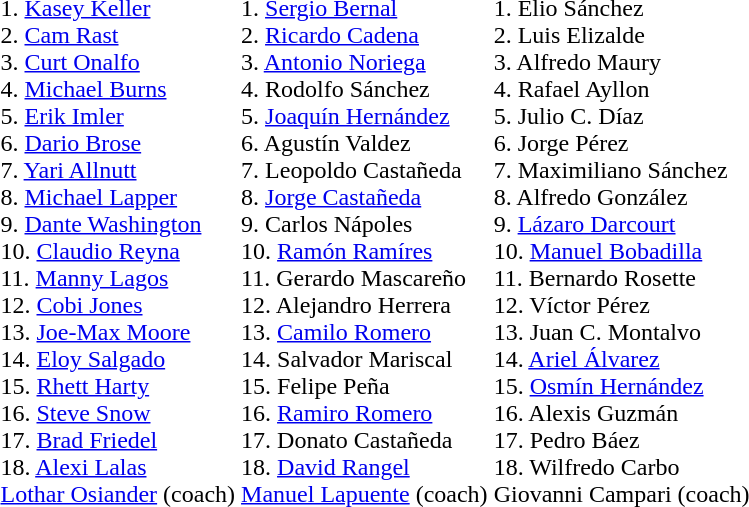<table>
<tr>
<td></td>
<td valign=top><br>1. <a href='#'>Kasey Keller</a><br>
2. <a href='#'>Cam Rast</a><br>
3. <a href='#'>Curt Onalfo</a><br>
4. <a href='#'>Michael Burns</a><br>
5. <a href='#'>Erik Imler</a><br>
6. <a href='#'>Dario Brose</a><br>
7. <a href='#'>Yari Allnutt</a><br>
8. <a href='#'>Michael Lapper</a><br>
9. <a href='#'>Dante Washington</a><br>
10. <a href='#'>Claudio Reyna</a><br>
11. <a href='#'>Manny Lagos</a><br>
12. <a href='#'>Cobi Jones</a><br>
13. <a href='#'>Joe-Max Moore</a> <br>
14. <a href='#'>Eloy Salgado</a><br>
15. <a href='#'>Rhett Harty</a><br>
16. <a href='#'>Steve Snow</a><br>
17. <a href='#'>Brad Friedel</a><br>
18. <a href='#'>Alexi Lalas</a><br>
<a href='#'>Lothar Osiander</a> (coach)</td>
<td valign=top><br>1. <a href='#'>Sergio Bernal</a> <br>
2. <a href='#'>Ricardo Cadena</a> <br>
3. <a href='#'>Antonio Noriega</a> <br>
4. Rodolfo Sánchez <br>
5. <a href='#'>Joaquín Hernández</a><br>
6. Agustín Valdez<br>
7. Leopoldo Castañeda <br>
8. <a href='#'>Jorge Castañeda</a> <br>
9. Carlos Nápoles <br> 
10. <a href='#'>Ramón Ramíres</a> <br>
11. Gerardo Mascareño <br>
12. Alejandro Herrera <br>
13. <a href='#'>Camilo Romero</a> <br>
14. Salvador Mariscal<br>
15. Felipe Peña<br>
16. <a href='#'>Ramiro Romero</a><br>
17. Donato Castañeda<br>
18. <a href='#'>David Rangel</a><br>
<a href='#'>Manuel Lapuente</a> (coach)</td>
<td valign=top><br>1. Elio Sánchez <br>
2. Luis Elizalde<br>
3. Alfredo Maury <br>
4. Rafael Ayllon <br>
5. Julio C. Díaz<br>
6. Jorge Pérez <br>
7. Maximiliano Sánchez <br>
8. Alfredo González <br>
9. <a href='#'>Lázaro Darcourt</a> <br> 
10. <a href='#'>Manuel Bobadilla</a> <br>
11. Bernardo Rosette <br>
12. Víctor Pérez <br>
13. Juan C. Montalvo <br>
14. <a href='#'>Ariel Álvarez</a> <br>
15. <a href='#'>Osmín Hernández</a> <br>
16. Alexis Guzmán <br>
17. Pedro Báez <br>
18. Wilfredo Carbo <br>
Giovanni Campari (coach)</td>
</tr>
</table>
